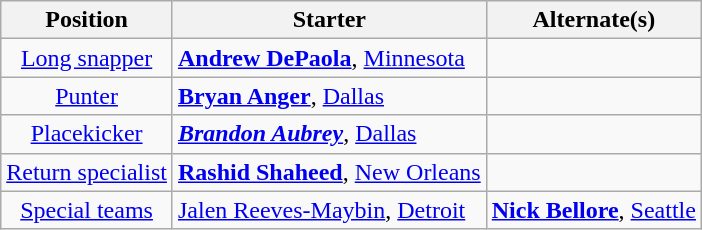<table class="wikitable">
<tr>
<th>Position</th>
<th>Starter</th>
<th>Alternate(s)</th>
</tr>
<tr>
<td style="text-align:center"><a href='#'>Long snapper</a></td>
<td> <strong><a href='#'>Andrew DePaola</a></strong>, <a href='#'>Minnesota</a></td>
<td></td>
</tr>
<tr>
<td style="text-align:center"><a href='#'>Punter</a></td>
<td> <strong><a href='#'>Bryan Anger</a></strong>, <a href='#'>Dallas</a></td>
<td></td>
</tr>
<tr>
<td style="text-align:center"><a href='#'>Placekicker</a></td>
<td> <strong><em><a href='#'>Brandon Aubrey</a></em></strong>, <a href='#'>Dallas</a></td>
<td></td>
</tr>
<tr>
<td style="text-align:center"><a href='#'>Return specialist</a></td>
<td> <strong><a href='#'>Rashid Shaheed</a></strong>, <a href='#'>New Orleans</a></td>
<td></td>
</tr>
<tr>
<td style="text-align:center"><a href='#'>Special teams</a></td>
<td> <a href='#'>Jalen Reeves-Maybin</a>, <a href='#'>Detroit</a></td>
<td> <strong><a href='#'>Nick Bellore</a></strong>, <a href='#'>Seattle</a></td>
</tr>
</table>
